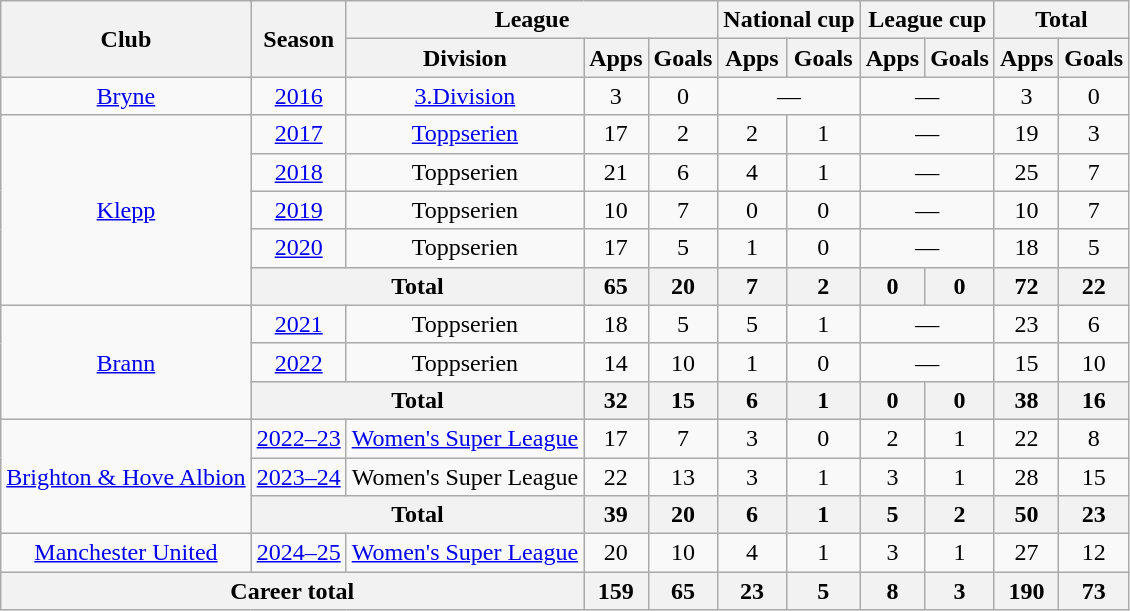<table class="wikitable" style="text-align:center">
<tr>
<th rowspan="2">Club</th>
<th rowspan="2">Season</th>
<th colspan="3">League</th>
<th colspan="2">National cup</th>
<th colspan="2">League cup</th>
<th colspan="2">Total</th>
</tr>
<tr>
<th>Division</th>
<th>Apps</th>
<th>Goals</th>
<th>Apps</th>
<th>Goals</th>
<th>Apps</th>
<th>Goals</th>
<th>Apps</th>
<th>Goals</th>
</tr>
<tr>
<td><a href='#'>Bryne</a></td>
<td><a href='#'>2016</a></td>
<td><a href='#'>3.Division</a></td>
<td>3</td>
<td>0</td>
<td colspan=2>—</td>
<td colspan=2>—</td>
<td>3</td>
<td>0</td>
</tr>
<tr>
<td rowspan="5"><a href='#'>Klepp</a></td>
<td><a href='#'>2017</a></td>
<td><a href='#'>Toppserien</a></td>
<td>17</td>
<td>2</td>
<td>2</td>
<td>1</td>
<td colspan="2">—</td>
<td>19</td>
<td>3</td>
</tr>
<tr>
<td><a href='#'>2018</a></td>
<td>Toppserien</td>
<td>21</td>
<td>6</td>
<td>4</td>
<td>1</td>
<td colspan="2">—</td>
<td>25</td>
<td>7</td>
</tr>
<tr>
<td><a href='#'>2019</a></td>
<td>Toppserien</td>
<td>10</td>
<td>7</td>
<td>0</td>
<td>0</td>
<td colspan="2">—</td>
<td>10</td>
<td>7</td>
</tr>
<tr>
<td><a href='#'>2020</a></td>
<td>Toppserien</td>
<td>17</td>
<td>5</td>
<td>1</td>
<td>0</td>
<td colspan="2">—</td>
<td>18</td>
<td>5</td>
</tr>
<tr>
<th colspan="2">Total</th>
<th>65</th>
<th>20</th>
<th>7</th>
<th>2</th>
<th>0</th>
<th>0</th>
<th>72</th>
<th>22</th>
</tr>
<tr>
<td rowspan="3"><a href='#'>Brann</a></td>
<td><a href='#'>2021</a></td>
<td>Toppserien</td>
<td>18</td>
<td>5</td>
<td>5</td>
<td>1</td>
<td colspan="2">—</td>
<td>23</td>
<td>6</td>
</tr>
<tr>
<td><a href='#'>2022</a></td>
<td>Toppserien</td>
<td>14</td>
<td>10</td>
<td>1</td>
<td>0</td>
<td colspan="2">—</td>
<td>15</td>
<td>10</td>
</tr>
<tr>
<th colspan="2">Total</th>
<th>32</th>
<th>15</th>
<th>6</th>
<th>1</th>
<th>0</th>
<th>0</th>
<th>38</th>
<th>16</th>
</tr>
<tr>
<td rowspan="3"><a href='#'>Brighton & Hove Albion</a></td>
<td><a href='#'>2022–23</a></td>
<td><a href='#'>Women's Super League</a></td>
<td>17</td>
<td>7</td>
<td>3</td>
<td>0</td>
<td>2</td>
<td>1</td>
<td>22</td>
<td>8</td>
</tr>
<tr>
<td><a href='#'>2023–24</a></td>
<td>Women's Super League</td>
<td>22</td>
<td>13</td>
<td>3</td>
<td>1</td>
<td>3</td>
<td>1</td>
<td>28</td>
<td>15</td>
</tr>
<tr>
<th colspan="2">Total</th>
<th>39</th>
<th>20</th>
<th>6</th>
<th>1</th>
<th>5</th>
<th>2</th>
<th>50</th>
<th>23</th>
</tr>
<tr>
<td><a href='#'>Manchester United</a></td>
<td><a href='#'>2024–25</a></td>
<td><a href='#'>Women's Super League</a></td>
<td>20</td>
<td>10</td>
<td>4</td>
<td>1</td>
<td>3</td>
<td>1</td>
<td>27</td>
<td>12</td>
</tr>
<tr>
<th colspan="3">Career total</th>
<th>159</th>
<th>65</th>
<th>23</th>
<th>5</th>
<th>8</th>
<th>3</th>
<th>190</th>
<th>73</th>
</tr>
</table>
